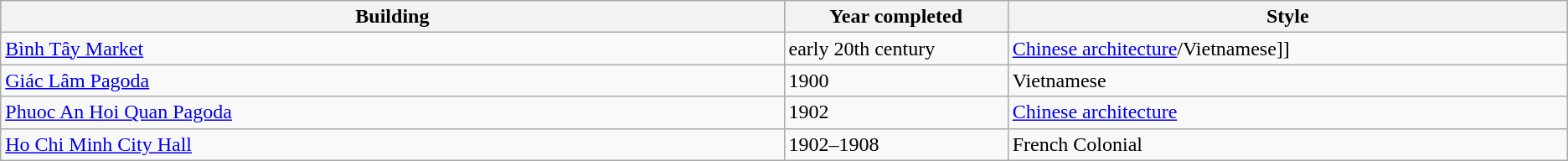<table class="wikitable">
<tr>
<th width=28%>Building</th>
<th width=8%>Year completed</th>
<th width=20%>Style</th>
</tr>
<tr>
<td><a href='#'>Bình Tây Market</a></td>
<td>early 20th century</td>
<td><a href='#'>Chinese architecture</a>/Vietnamese]]</td>
</tr>
<tr>
<td><a href='#'>Giác Lâm Pagoda</a></td>
<td>1900</td>
<td>Vietnamese</td>
</tr>
<tr>
<td><a href='#'>Phuoc An Hoi Quan Pagoda</a></td>
<td>1902</td>
<td><a href='#'>Chinese architecture</a></td>
</tr>
<tr>
<td><a href='#'>Ho Chi Minh City Hall</a></td>
<td>1902–1908</td>
<td>French Colonial</td>
</tr>
</table>
